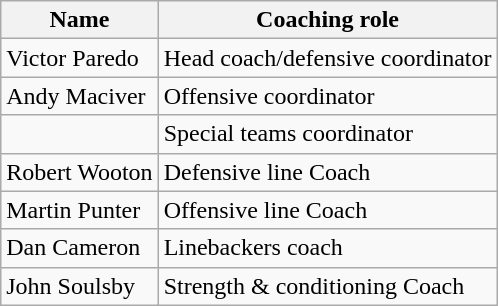<table class="wikitable">
<tr>
<th>Name</th>
<th>Coaching role</th>
</tr>
<tr>
<td>Victor Paredo</td>
<td>Head coach/defensive coordinator</td>
</tr>
<tr>
<td>Andy Maciver</td>
<td>Offensive coordinator</td>
</tr>
<tr>
<td></td>
<td>Special teams coordinator</td>
</tr>
<tr>
<td>Robert Wooton</td>
<td>Defensive line Coach</td>
</tr>
<tr>
<td>Martin Punter</td>
<td>Offensive line Coach</td>
</tr>
<tr>
<td>Dan Cameron</td>
<td>Linebackers coach</td>
</tr>
<tr>
<td>John Soulsby</td>
<td>Strength & conditioning Coach</td>
</tr>
</table>
